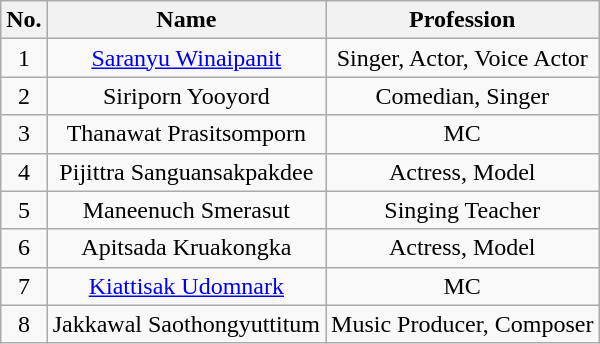<table class="wikitable" style="text-align:center;">
<tr>
<th>No.</th>
<th>Name</th>
<th>Profession</th>
</tr>
<tr>
<td>1</td>
<td><a href='#'>Saranyu Winaipanit</a></td>
<td>Singer, Actor, Voice Actor</td>
</tr>
<tr>
<td>2</td>
<td>Siriporn Yooyord</td>
<td>Comedian, Singer</td>
</tr>
<tr>
<td>3</td>
<td>Thanawat Prasitsomporn</td>
<td>MC</td>
</tr>
<tr>
<td>4</td>
<td>Pijittra Sanguansakpakdee</td>
<td>Actress, Model</td>
</tr>
<tr>
<td>5</td>
<td>Maneenuch Smerasut</td>
<td>Singing Teacher</td>
</tr>
<tr>
<td>6</td>
<td>Apitsada Kruakongka</td>
<td>Actress, Model</td>
</tr>
<tr>
<td>7</td>
<td><a href='#'>Kiattisak Udomnark</a></td>
<td>MC</td>
</tr>
<tr>
<td>8</td>
<td>Jakkawal Saothongyuttitum</td>
<td>Music Producer, Composer</td>
</tr>
</table>
